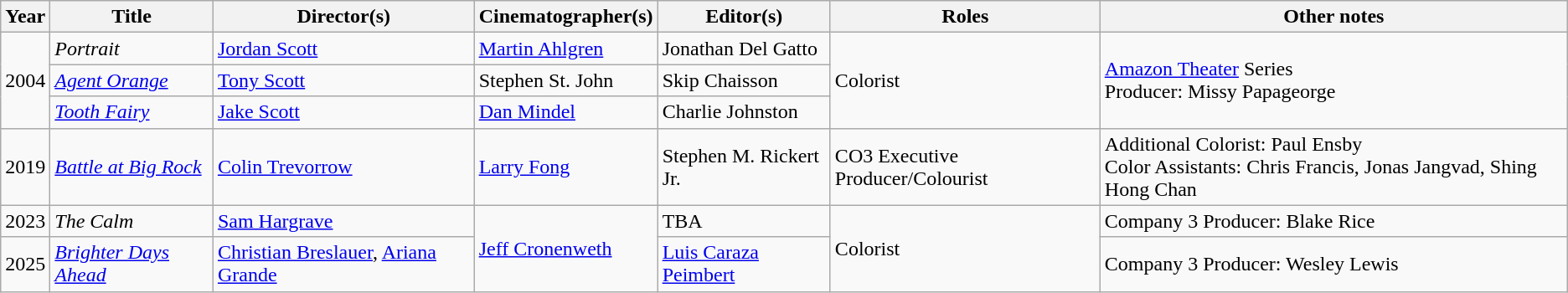<table class="wikitable">
<tr>
<th>Year</th>
<th>Title</th>
<th>Director(s)</th>
<th>Cinematographer(s)</th>
<th>Editor(s)</th>
<th>Roles</th>
<th>Other notes</th>
</tr>
<tr>
<td rowspan="3">2004</td>
<td><em>Portrait</em></td>
<td><a href='#'>Jordan Scott</a></td>
<td><a href='#'>Martin Ahlgren</a></td>
<td>Jonathan Del Gatto</td>
<td rowspan="3">Colorist</td>
<td rowspan="3"><a href='#'>Amazon Theater</a> Series<br>Producer: Missy Papageorge</td>
</tr>
<tr>
<td><em><a href='#'>Agent Orange</a></em></td>
<td><a href='#'>Tony Scott</a></td>
<td>Stephen St. John</td>
<td>Skip Chaisson</td>
</tr>
<tr>
<td><em><a href='#'>Tooth Fairy</a></em></td>
<td><a href='#'>Jake Scott</a></td>
<td><a href='#'>Dan Mindel</a></td>
<td>Charlie Johnston</td>
</tr>
<tr>
<td>2019</td>
<td><em><a href='#'>Battle at Big Rock</a></em></td>
<td><a href='#'>Colin Trevorrow</a></td>
<td><a href='#'>Larry Fong</a></td>
<td>Stephen M. Rickert Jr.</td>
<td>CO3 Executive Producer/Colourist</td>
<td>Additional Colorist: Paul Ensby<br>Color Assistants: Chris Francis, Jonas Jangvad, Shing Hong Chan</td>
</tr>
<tr>
<td>2023</td>
<td><em>The Calm</em></td>
<td><a href='#'>Sam Hargrave</a></td>
<td rowspan="2"><a href='#'>Jeff Cronenweth</a></td>
<td>TBA</td>
<td rowspan="2">Colorist</td>
<td>Company 3 Producer: Blake Rice</td>
</tr>
<tr>
<td>2025</td>
<td><em><a href='#'>Brighter Days Ahead</a></em></td>
<td><a href='#'>Christian Breslauer</a>, <a href='#'>Ariana Grande</a></td>
<td><a href='#'>Luis Caraza Peimbert</a></td>
<td>Company 3 Producer: Wesley Lewis</td>
</tr>
</table>
